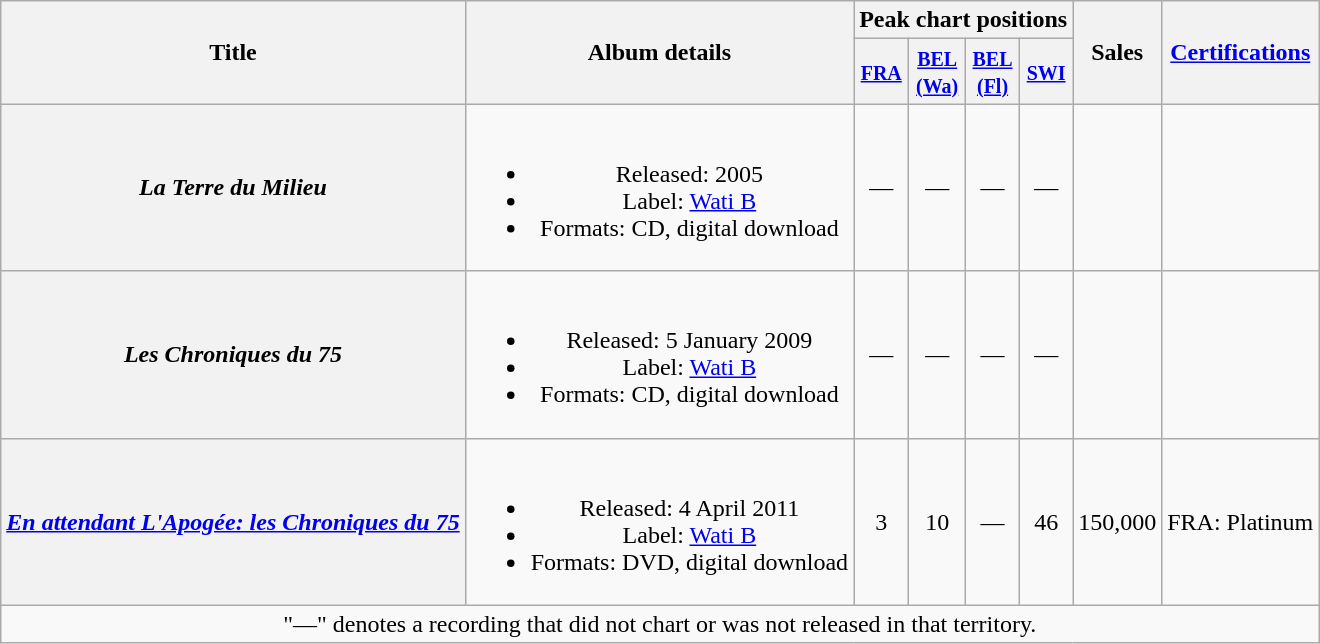<table class="wikitable plainrowheaders" style="text-align:center;">
<tr>
<th rowspan="2">Title</th>
<th rowspan="2">Album details</th>
<th colspan="4">Peak chart positions</th>
<th rowspan="2">Sales</th>
<th rowspan="2"><a href='#'>Certifications</a></th>
</tr>
<tr>
<th><small><a href='#'>FRA</a></small></th>
<th><small><a href='#'>BEL</a></small><br><small><a href='#'>(Wa)</a></small></th>
<th><small><a href='#'>BEL</a></small><br><small><a href='#'>(Fl)</a></small></th>
<th><small><a href='#'>SWI</a></small></th>
</tr>
<tr>
<th scope="row"><em>La Terre du Milieu</em></th>
<td><br><ul><li>Released: 2005</li><li>Label: <a href='#'>Wati B</a></li><li>Formats: CD, digital download</li></ul></td>
<td>—</td>
<td>—</td>
<td>—</td>
<td>—</td>
<td></td>
<td></td>
</tr>
<tr>
<th scope="row"><em>Les Chroniques du 75</em></th>
<td><br><ul><li>Released: 5 January 2009</li><li>Label: <a href='#'>Wati B</a></li><li>Formats: CD, digital download</li></ul></td>
<td>—</td>
<td>—</td>
<td>—</td>
<td>—</td>
<td></td>
<td></td>
</tr>
<tr>
<th scope="row"><em><a href='#'>En attendant L'Apogée: les Chroniques du 75</a></em></th>
<td><br><ul><li>Released: 4 April 2011</li><li>Label: <a href='#'>Wati B</a></li><li>Formats: DVD, digital download</li></ul></td>
<td>3</td>
<td>10</td>
<td>—</td>
<td>46</td>
<td>150,000</td>
<td>FRA: Platinum</td>
</tr>
<tr>
<td colspan="8">"—" denotes a recording that did not chart or was not released in that territory.</td>
</tr>
</table>
